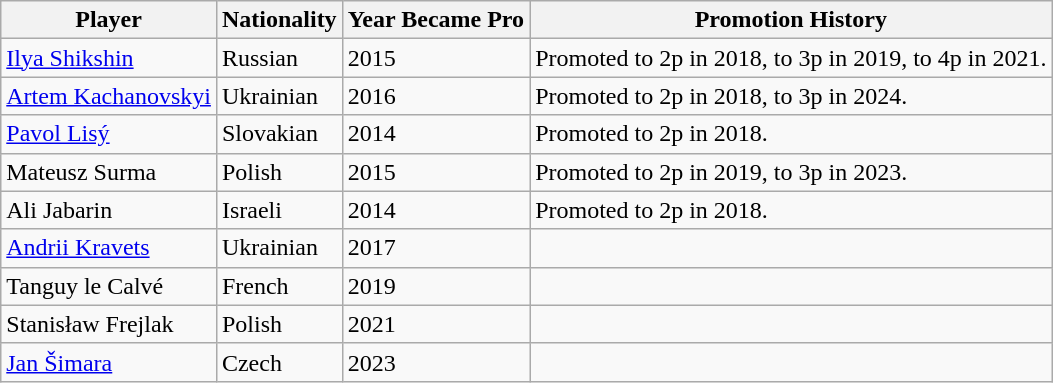<table class="wikitable">
<tr>
<th>Player</th>
<th>Nationality</th>
<th>Year Became Pro</th>
<th>Promotion History</th>
</tr>
<tr>
<td><a href='#'>Ilya Shikshin</a></td>
<td>Russian</td>
<td>2015</td>
<td>Promoted to 2p in 2018, to 3p in 2019, to 4p in 2021.</td>
</tr>
<tr>
<td><a href='#'>Artem Kachanovskyi</a></td>
<td>Ukrainian</td>
<td>2016</td>
<td>Promoted to 2p in 2018, to 3p in 2024.</td>
</tr>
<tr>
<td><a href='#'>Pavol Lisý</a></td>
<td>Slovakian</td>
<td>2014</td>
<td>Promoted to 2p in 2018.</td>
</tr>
<tr>
<td>Mateusz Surma</td>
<td>Polish</td>
<td>2015</td>
<td>Promoted to 2p in 2019, to 3p in 2023.</td>
</tr>
<tr>
<td>Ali Jabarin</td>
<td>Israeli</td>
<td>2014</td>
<td>Promoted to 2p in 2018.</td>
</tr>
<tr>
<td><a href='#'>Andrii Kravets</a></td>
<td>Ukrainian</td>
<td>2017</td>
<td></td>
</tr>
<tr>
<td>Tanguy le Calvé</td>
<td>French</td>
<td>2019</td>
<td></td>
</tr>
<tr>
<td>Stanisław Frejlak</td>
<td>Polish</td>
<td>2021</td>
<td></td>
</tr>
<tr>
<td><a href='#'>Jan Šimara</a></td>
<td>Czech</td>
<td>2023</td>
<td></td>
</tr>
</table>
